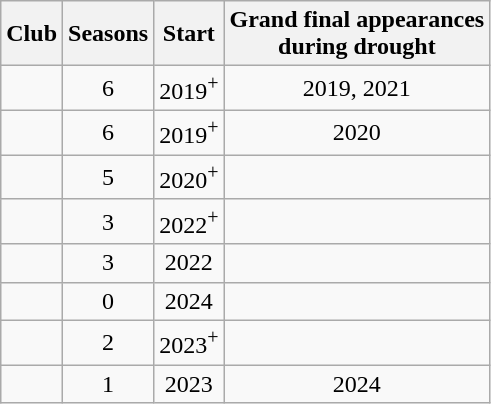<table class="wikitable sortable" style="text-align:center">
<tr>
<th>Club</th>
<th>Seasons</th>
<th>Start</th>
<th>Grand final appearances<br>during drought</th>
</tr>
<tr>
<td align=left></td>
<td>6</td>
<td>2019<sup>+</sup></td>
<td>2019, 2021</td>
</tr>
<tr>
<td align=left></td>
<td>6</td>
<td>2019<sup>+</sup></td>
<td>2020</td>
</tr>
<tr>
<td align=left></td>
<td>5</td>
<td>2020<sup>+</sup></td>
<td></td>
</tr>
<tr>
<td align=left></td>
<td>3</td>
<td>2022<sup>+</sup></td>
<td></td>
</tr>
<tr>
<td align=left></td>
<td>3</td>
<td>2022</td>
<td></td>
</tr>
<tr>
<td align=left></td>
<td>0</td>
<td>2024</td>
<td></td>
</tr>
<tr>
<td align=left></td>
<td>2</td>
<td>2023<sup>+</sup></td>
<td></td>
</tr>
<tr>
<td align=left></td>
<td>1</td>
<td>2023</td>
<td>2024</td>
</tr>
</table>
